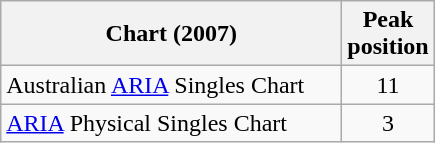<table class="wikitable">
<tr>
<th align="left" width="220">Chart (2007)</th>
<th align="center">Peak<br>position</th>
</tr>
<tr>
<td align="left">Australian <a href='#'>ARIA</a> Singles Chart</td>
<td align="center">11</td>
</tr>
<tr>
<td align="left"><a href='#'>ARIA</a> Physical Singles Chart</td>
<td align="center">3</td>
</tr>
</table>
